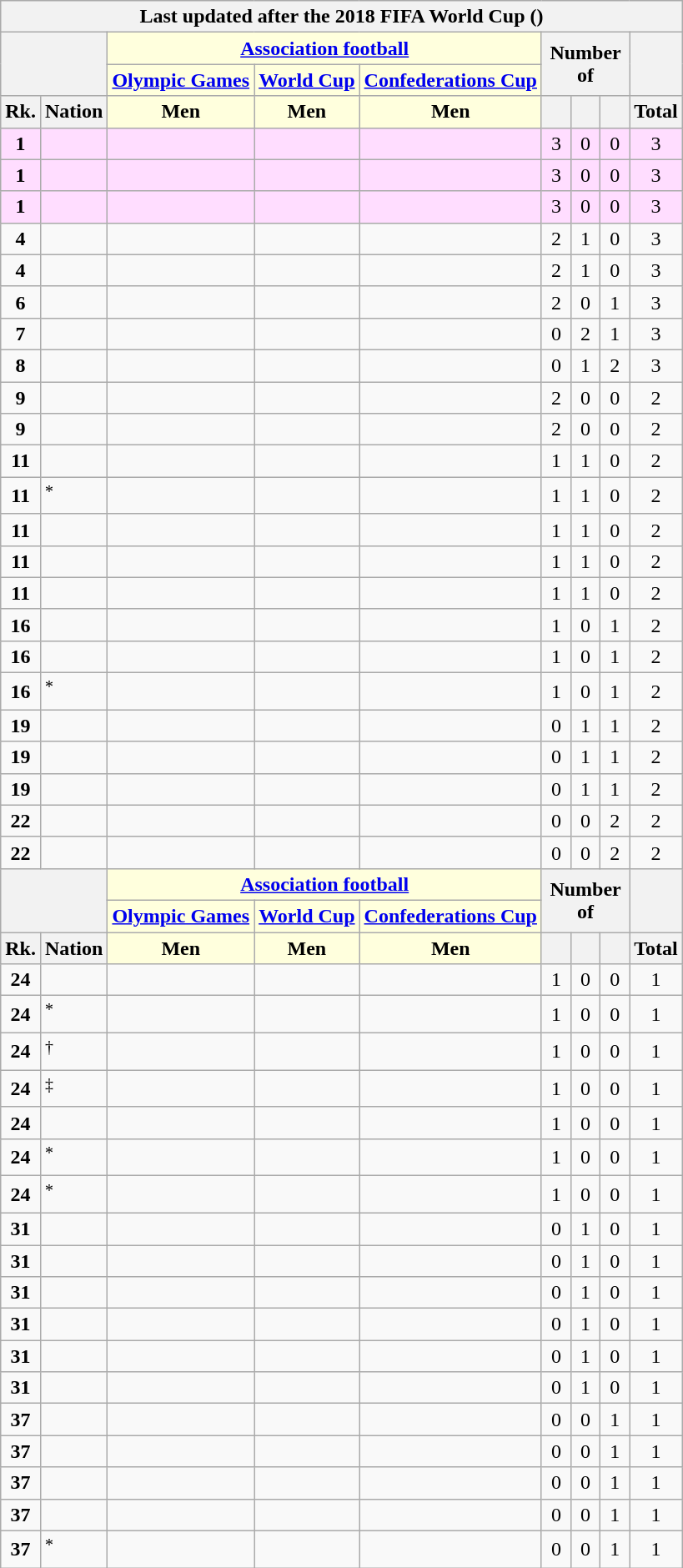<table class="wikitable" style="margin-top: 0em; text-align: center; font-size: 100%;">
<tr>
<th colspan="11">Last updated after the 2018 FIFA World Cup ()</th>
</tr>
<tr>
<th rowspan="2" colspan="2"></th>
<th colspan="3" style="background: #ffd;"><a href='#'>Association football</a></th>
<th rowspan="2" colspan="3">Number of</th>
<th rowspan="2"></th>
</tr>
<tr>
<th style="background: #ffd;"><a href='#'>Olympic Games</a></th>
<th style="background: #ffd;"><a href='#'>World Cup</a></th>
<th style="background: #ffd;"><a href='#'>Confederations Cup</a></th>
</tr>
<tr>
<th style="width: 1em;">Rk.</th>
<th>Nation</th>
<th style="background: #ffd;">Men</th>
<th style="background: #ffd;">Men</th>
<th style="background: #ffd;">Men</th>
<th style="width: 1em;"></th>
<th style="width: 1em;"></th>
<th style="width: 1em;"></th>
<th style="width: 1em;">Total</th>
</tr>
<tr style="background: #fdf;">
<td><strong>1</strong></td>
<td style="text-align: left;"></td>
<td></td>
<td></td>
<td></td>
<td>3</td>
<td>0</td>
<td>0</td>
<td>3</td>
</tr>
<tr style="background: #fdf;">
<td><strong>1</strong></td>
<td style="text-align: left;"></td>
<td></td>
<td></td>
<td></td>
<td>3</td>
<td>0</td>
<td>0</td>
<td>3</td>
</tr>
<tr style="background: #fdf;">
<td><strong>1</strong></td>
<td style="text-align: left;"></td>
<td></td>
<td></td>
<td></td>
<td>3</td>
<td>0</td>
<td>0</td>
<td>3</td>
</tr>
<tr>
<td><strong>4</strong></td>
<td style="text-align: left;"></td>
<td></td>
<td></td>
<td></td>
<td>2</td>
<td>1</td>
<td>0</td>
<td>3</td>
</tr>
<tr>
<td><strong>4</strong></td>
<td style="text-align: left;"></td>
<td></td>
<td></td>
<td></td>
<td>2</td>
<td>1</td>
<td>0</td>
<td>3</td>
</tr>
<tr>
<td><strong>6</strong></td>
<td style="text-align: left;"></td>
<td></td>
<td></td>
<td></td>
<td>2</td>
<td>0</td>
<td>1</td>
<td>3</td>
</tr>
<tr>
<td><strong>7</strong></td>
<td style="text-align: left;"></td>
<td></td>
<td></td>
<td></td>
<td>0</td>
<td>2</td>
<td>1</td>
<td>3</td>
</tr>
<tr>
<td><strong>8</strong></td>
<td style="text-align: left;"></td>
<td></td>
<td></td>
<td></td>
<td>0</td>
<td>1</td>
<td>2</td>
<td>3</td>
</tr>
<tr>
<td><strong>9</strong></td>
<td style="text-align: left;"></td>
<td></td>
<td></td>
<td></td>
<td>2</td>
<td>0</td>
<td>0</td>
<td>2</td>
</tr>
<tr>
<td><strong>9</strong></td>
<td style="text-align: left;"></td>
<td></td>
<td></td>
<td></td>
<td>2</td>
<td>0</td>
<td>0</td>
<td>2</td>
</tr>
<tr>
<td><strong>11</strong></td>
<td style="text-align: left;"></td>
<td></td>
<td></td>
<td></td>
<td>1</td>
<td>1</td>
<td>0</td>
<td>2</td>
</tr>
<tr>
<td><strong>11</strong></td>
<td style="text-align: left;"><em></em><sup>*</sup></td>
<td></td>
<td></td>
<td></td>
<td>1</td>
<td>1</td>
<td>0</td>
<td>2</td>
</tr>
<tr>
<td><strong>11</strong></td>
<td style="text-align: left;"></td>
<td></td>
<td></td>
<td></td>
<td>1</td>
<td>1</td>
<td>0</td>
<td>2</td>
</tr>
<tr>
<td><strong>11</strong></td>
<td style="text-align: left;"></td>
<td></td>
<td></td>
<td></td>
<td>1</td>
<td>1</td>
<td>0</td>
<td>2</td>
</tr>
<tr>
<td><strong>11</strong></td>
<td style="text-align: left;"></td>
<td></td>
<td></td>
<td></td>
<td>1</td>
<td>1</td>
<td>0</td>
<td>2</td>
</tr>
<tr>
<td><strong>16</strong></td>
<td style="text-align: left;"></td>
<td></td>
<td></td>
<td></td>
<td>1</td>
<td>0</td>
<td>1</td>
<td>2</td>
</tr>
<tr>
<td><strong>16</strong></td>
<td style="text-align: left;"></td>
<td></td>
<td></td>
<td></td>
<td>1</td>
<td>0</td>
<td>1</td>
<td>2</td>
</tr>
<tr>
<td><strong>16</strong></td>
<td style="text-align: left;"><em></em><sup>*</sup></td>
<td></td>
<td></td>
<td></td>
<td>1</td>
<td>0</td>
<td>1</td>
<td>2</td>
</tr>
<tr>
<td><strong>19</strong></td>
<td style="text-align: left;"></td>
<td></td>
<td></td>
<td></td>
<td>0</td>
<td>1</td>
<td>1</td>
<td>2</td>
</tr>
<tr>
<td><strong>19</strong></td>
<td style="text-align: left;"></td>
<td></td>
<td></td>
<td></td>
<td>0</td>
<td>1</td>
<td>1</td>
<td>2</td>
</tr>
<tr>
<td><strong>19</strong></td>
<td style="text-align: left;"></td>
<td></td>
<td></td>
<td></td>
<td>0</td>
<td>1</td>
<td>1</td>
<td>2</td>
</tr>
<tr>
<td><strong>22</strong></td>
<td style="text-align: left;"></td>
<td></td>
<td></td>
<td></td>
<td>0</td>
<td>0</td>
<td>2</td>
<td>2</td>
</tr>
<tr>
<td><strong>22</strong></td>
<td style="text-align: left;"></td>
<td></td>
<td></td>
<td></td>
<td>0</td>
<td>0</td>
<td>2</td>
<td>2</td>
</tr>
<tr>
<th rowspan="2" colspan="2"></th>
<th colspan="3" style="background: #ffd;"><a href='#'>Association football</a></th>
<th rowspan="2" colspan="3">Number of</th>
<th rowspan="2"></th>
</tr>
<tr>
<th style="background: #ffd;"><a href='#'>Olympic Games</a></th>
<th style="background: #ffd;"><a href='#'>World Cup</a></th>
<th style="background: #ffd;"><a href='#'>Confederations Cup</a></th>
</tr>
<tr>
<th style="width: 1em;">Rk.</th>
<th>Nation</th>
<th style="background: #ffd;">Men</th>
<th style="background: #ffd;">Men</th>
<th style="background: #ffd;">Men</th>
<th style="width: 1em;"></th>
<th style="width: 1em;"></th>
<th style="width: 1em;"></th>
<th style="width: 1em;">Total</th>
</tr>
<tr>
<td><strong>24</strong></td>
<td style="text-align: left;"></td>
<td></td>
<td></td>
<td></td>
<td>1</td>
<td>0</td>
<td>0</td>
<td>1</td>
</tr>
<tr>
<td><strong>24</strong></td>
<td style="text-align: left;"><em></em><sup>*</sup></td>
<td></td>
<td></td>
<td></td>
<td>1</td>
<td>0</td>
<td>0</td>
<td>1</td>
</tr>
<tr>
<td><strong>24</strong></td>
<td style="text-align: left;"><sup>†</sup></td>
<td></td>
<td></td>
<td></td>
<td>1</td>
<td>0</td>
<td>0</td>
<td>1</td>
</tr>
<tr>
<td><strong>24</strong></td>
<td style="text-align: left;"><sup>‡</sup></td>
<td></td>
<td></td>
<td></td>
<td>1</td>
<td>0</td>
<td>0</td>
<td>1</td>
</tr>
<tr>
<td><strong>24</strong></td>
<td style="text-align: left;"></td>
<td></td>
<td></td>
<td></td>
<td>1</td>
<td>0</td>
<td>0</td>
<td>1</td>
</tr>
<tr>
<td><strong>24</strong></td>
<td style="text-align: left;"><em></em><sup>*</sup></td>
<td></td>
<td></td>
<td></td>
<td>1</td>
<td>0</td>
<td>0</td>
<td>1</td>
</tr>
<tr>
<td><strong>24</strong></td>
<td style="text-align: left;"><em></em><sup>*</sup></td>
<td></td>
<td></td>
<td></td>
<td>1</td>
<td>0</td>
<td>0</td>
<td>1</td>
</tr>
<tr>
<td><strong>31</strong></td>
<td style="text-align: left;"></td>
<td></td>
<td></td>
<td></td>
<td>0</td>
<td>1</td>
<td>0</td>
<td>1</td>
</tr>
<tr>
<td><strong>31</strong></td>
<td style="text-align: left;"></td>
<td></td>
<td></td>
<td></td>
<td>0</td>
<td>1</td>
<td>0</td>
<td>1</td>
</tr>
<tr>
<td><strong>31</strong></td>
<td style="text-align: left;"></td>
<td></td>
<td></td>
<td></td>
<td>0</td>
<td>1</td>
<td>0</td>
<td>1</td>
</tr>
<tr>
<td><strong>31</strong></td>
<td style="text-align: left;"></td>
<td></td>
<td></td>
<td></td>
<td>0</td>
<td>1</td>
<td>0</td>
<td>1</td>
</tr>
<tr>
<td><strong>31</strong></td>
<td style="text-align: left;"></td>
<td></td>
<td></td>
<td></td>
<td>0</td>
<td>1</td>
<td>0</td>
<td>1</td>
</tr>
<tr>
<td><strong>31</strong></td>
<td style="text-align: left;"></td>
<td></td>
<td></td>
<td></td>
<td>0</td>
<td>1</td>
<td>0</td>
<td>1</td>
</tr>
<tr>
<td><strong>37</strong></td>
<td style="text-align: left;"></td>
<td></td>
<td></td>
<td></td>
<td>0</td>
<td>0</td>
<td>1</td>
<td>1</td>
</tr>
<tr>
<td><strong>37</strong></td>
<td style="text-align: left;"></td>
<td></td>
<td></td>
<td></td>
<td>0</td>
<td>0</td>
<td>1</td>
<td>1</td>
</tr>
<tr>
<td><strong>37</strong></td>
<td style="text-align: left;"></td>
<td></td>
<td></td>
<td></td>
<td>0</td>
<td>0</td>
<td>1</td>
<td>1</td>
</tr>
<tr>
<td><strong>37</strong></td>
<td style="text-align: left;"></td>
<td></td>
<td></td>
<td></td>
<td>0</td>
<td>0</td>
<td>1</td>
<td>1</td>
</tr>
<tr>
<td><strong>37</strong></td>
<td style="text-align: left;"><em></em><sup>*</sup></td>
<td></td>
<td></td>
<td></td>
<td>0</td>
<td>0</td>
<td>1</td>
<td>1</td>
</tr>
</table>
